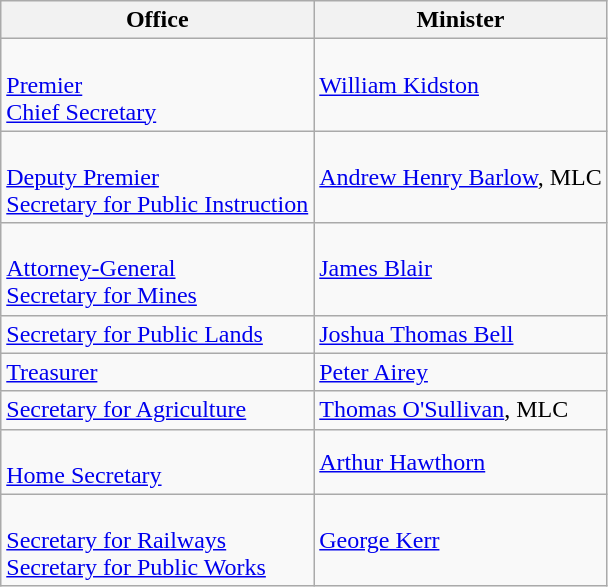<table class="wikitable">
<tr>
<th>Office</th>
<th>Minister</th>
</tr>
<tr>
<td><br><a href='#'>Premier</a><br>
<a href='#'>Chief Secretary</a><br></td>
<td><a href='#'>William Kidston</a></td>
</tr>
<tr>
<td><br><a href='#'>Deputy Premier</a><br>
<a href='#'>Secretary for Public Instruction</a></td>
<td><a href='#'>Andrew Henry Barlow</a>, MLC</td>
</tr>
<tr>
<td><br><a href='#'>Attorney-General</a><br>
<a href='#'>Secretary for Mines</a></td>
<td><a href='#'>James Blair</a></td>
</tr>
<tr>
<td><a href='#'>Secretary for Public Lands</a></td>
<td><a href='#'>Joshua Thomas Bell</a></td>
</tr>
<tr>
<td><a href='#'>Treasurer</a></td>
<td><a href='#'>Peter Airey</a></td>
</tr>
<tr>
<td><a href='#'>Secretary for Agriculture</a></td>
<td><a href='#'>Thomas O'Sullivan</a>, MLC</td>
</tr>
<tr>
<td><br><a href='#'>Home Secretary</a><br></td>
<td><a href='#'>Arthur Hawthorn</a></td>
</tr>
<tr>
<td><br><a href='#'>Secretary for Railways</a><br>
<a href='#'>Secretary for Public Works</a></td>
<td><a href='#'>George Kerr</a></td>
</tr>
</table>
